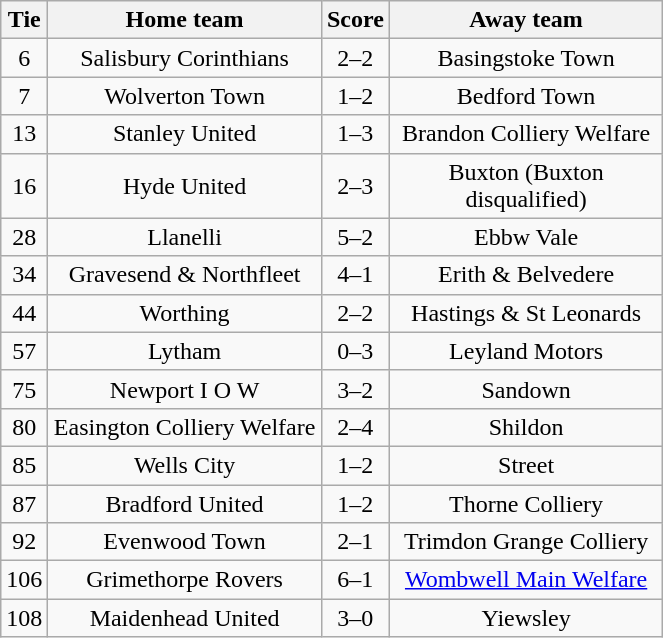<table class="wikitable" style="text-align:center;">
<tr>
<th width=20>Tie</th>
<th width=175>Home team</th>
<th width=20>Score</th>
<th width=175>Away team</th>
</tr>
<tr>
<td>6</td>
<td>Salisbury Corinthians</td>
<td>2–2</td>
<td>Basingstoke Town</td>
</tr>
<tr>
<td>7</td>
<td>Wolverton Town</td>
<td>1–2</td>
<td>Bedford Town</td>
</tr>
<tr>
<td>13</td>
<td>Stanley United</td>
<td>1–3</td>
<td>Brandon Colliery Welfare</td>
</tr>
<tr>
<td>16</td>
<td>Hyde United</td>
<td>2–3</td>
<td>Buxton (Buxton disqualified)</td>
</tr>
<tr>
<td>28</td>
<td>Llanelli</td>
<td>5–2</td>
<td>Ebbw Vale</td>
</tr>
<tr>
<td>34</td>
<td>Gravesend & Northfleet</td>
<td>4–1</td>
<td>Erith & Belvedere</td>
</tr>
<tr>
<td>44</td>
<td>Worthing</td>
<td>2–2</td>
<td>Hastings & St Leonards</td>
</tr>
<tr>
<td>57</td>
<td>Lytham</td>
<td>0–3</td>
<td>Leyland Motors</td>
</tr>
<tr>
<td>75</td>
<td>Newport I O W</td>
<td>3–2</td>
<td>Sandown</td>
</tr>
<tr>
<td>80</td>
<td>Easington Colliery Welfare</td>
<td>2–4</td>
<td>Shildon</td>
</tr>
<tr>
<td>85</td>
<td>Wells City</td>
<td>1–2</td>
<td>Street</td>
</tr>
<tr>
<td>87</td>
<td>Bradford United</td>
<td>1–2</td>
<td>Thorne Colliery</td>
</tr>
<tr>
<td>92</td>
<td>Evenwood Town</td>
<td>2–1</td>
<td>Trimdon Grange Colliery</td>
</tr>
<tr>
<td>106</td>
<td>Grimethorpe Rovers</td>
<td>6–1</td>
<td><a href='#'>Wombwell Main Welfare</a></td>
</tr>
<tr>
<td>108</td>
<td>Maidenhead United</td>
<td>3–0</td>
<td>Yiewsley</td>
</tr>
</table>
